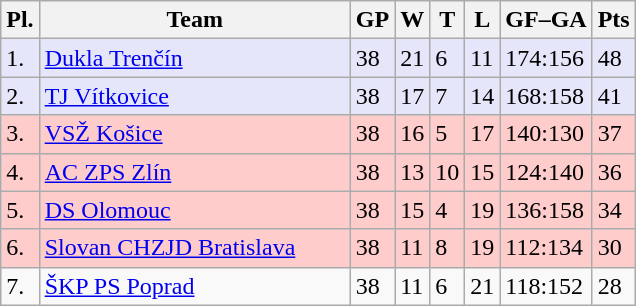<table class="wikitable">
<tr>
<th>Pl.</th>
<th width="200">Team</th>
<th>GP</th>
<th>W</th>
<th>T</th>
<th>L</th>
<th>GF–GA</th>
<th>Pts</th>
</tr>
<tr bgcolor="#e6e6fa">
<td>1.</td>
<td><a href='#'>Dukla Trenčín</a></td>
<td>38</td>
<td>21</td>
<td>6</td>
<td>11</td>
<td>174:156</td>
<td>48</td>
</tr>
<tr bgcolor="#e6e6fa">
<td>2.</td>
<td><a href='#'>TJ Vítkovice</a></td>
<td>38</td>
<td>17</td>
<td>7</td>
<td>14</td>
<td>168:158</td>
<td>41</td>
</tr>
<tr bgcolor="#ffcccc">
<td>3.</td>
<td><a href='#'>VSŽ Košice</a></td>
<td>38</td>
<td>16</td>
<td>5</td>
<td>17</td>
<td>140:130</td>
<td>37</td>
</tr>
<tr bgcolor="#ffcccc">
<td>4.</td>
<td><a href='#'>AC ZPS Zlín</a></td>
<td>38</td>
<td>13</td>
<td>10</td>
<td>15</td>
<td>124:140</td>
<td>36</td>
</tr>
<tr bgcolor="#ffcccc">
<td>5.</td>
<td><a href='#'>DS Olomouc</a></td>
<td>38</td>
<td>15</td>
<td>4</td>
<td>19</td>
<td>136:158</td>
<td>34</td>
</tr>
<tr bgcolor="#ffcccc">
<td>6.</td>
<td><a href='#'>Slovan CHZJD Bratislava</a></td>
<td>38</td>
<td>11</td>
<td>8</td>
<td>19</td>
<td>112:134</td>
<td>30</td>
</tr>
<tr bgcolor"#f0f8ff">
<td>7.</td>
<td><a href='#'>ŠKP PS Poprad</a></td>
<td>38</td>
<td>11</td>
<td>6</td>
<td>21</td>
<td>118:152</td>
<td>28</td>
</tr>
</table>
